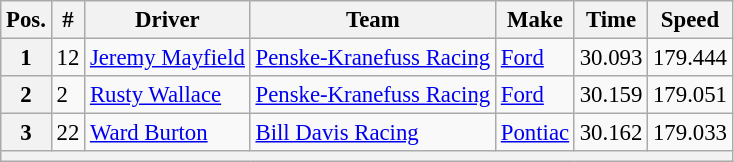<table class="wikitable" style="font-size:95%">
<tr>
<th>Pos.</th>
<th>#</th>
<th>Driver</th>
<th>Team</th>
<th>Make</th>
<th>Time</th>
<th>Speed</th>
</tr>
<tr>
<th>1</th>
<td>12</td>
<td><a href='#'>Jeremy Mayfield</a></td>
<td><a href='#'>Penske-Kranefuss Racing</a></td>
<td><a href='#'>Ford</a></td>
<td>30.093</td>
<td>179.444</td>
</tr>
<tr>
<th>2</th>
<td>2</td>
<td><a href='#'>Rusty Wallace</a></td>
<td><a href='#'>Penske-Kranefuss Racing</a></td>
<td><a href='#'>Ford</a></td>
<td>30.159</td>
<td>179.051</td>
</tr>
<tr>
<th>3</th>
<td>22</td>
<td><a href='#'>Ward Burton</a></td>
<td><a href='#'>Bill Davis Racing</a></td>
<td><a href='#'>Pontiac</a></td>
<td>30.162</td>
<td>179.033</td>
</tr>
<tr>
<th colspan="7"></th>
</tr>
</table>
